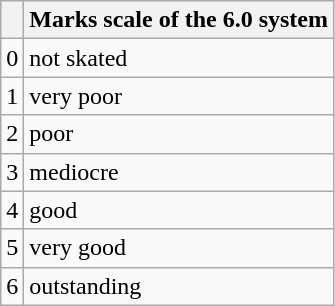<table class="wikitable">
<tr>
<th></th>
<th>Marks scale of the 6.0 system</th>
</tr>
<tr>
<td>0</td>
<td>not skated</td>
</tr>
<tr>
<td>1</td>
<td>very poor</td>
</tr>
<tr>
<td>2</td>
<td>poor</td>
</tr>
<tr>
<td>3</td>
<td>mediocre</td>
</tr>
<tr>
<td>4</td>
<td>good</td>
</tr>
<tr>
<td>5</td>
<td>very good</td>
</tr>
<tr>
<td>6</td>
<td>outstanding</td>
</tr>
</table>
